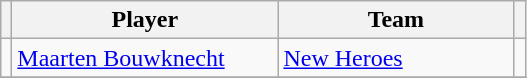<table class="wikitable">
<tr>
<th></th>
<th width=170>Player</th>
<th width=150>Team</th>
<th></th>
</tr>
<tr>
<td></td>
<td> <a href='#'>Maarten Bouwknecht</a></td>
<td><a href='#'>New Heroes</a></td>
<td></td>
</tr>
<tr>
</tr>
</table>
